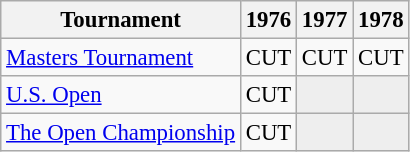<table class="wikitable" style="font-size:95%;text-align:center;">
<tr>
<th>Tournament</th>
<th>1976</th>
<th>1977</th>
<th>1978</th>
</tr>
<tr>
<td align=left><a href='#'>Masters Tournament</a></td>
<td>CUT</td>
<td>CUT</td>
<td>CUT</td>
</tr>
<tr>
<td align=left><a href='#'>U.S. Open</a></td>
<td>CUT</td>
<td style="background:#eeeeee;"></td>
<td style="background:#eeeeee;"></td>
</tr>
<tr>
<td align=left><a href='#'>The Open Championship</a></td>
<td>CUT</td>
<td style="background:#eeeeee;"></td>
<td style="background:#eeeeee;"></td>
</tr>
</table>
